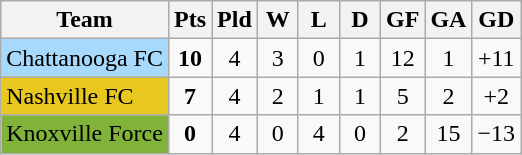<table class="wikitable" style="text-align: center;">
<tr>
<th>Team</th>
<th width = "20">Pts</th>
<th width = "20">Pld</th>
<th width = "20">W</th>
<th width = "20">L</th>
<th width = "20">D</th>
<th width = "20">GF</th>
<th width = "20">GA</th>
<th width = "20">GD</th>
</tr>
<tr>
<td style = "text-align:left;background:#A6D9FC;">Chattanooga FC</td>
<td><strong>10</strong></td>
<td>4</td>
<td>3</td>
<td>0</td>
<td>1</td>
<td>12</td>
<td>1</td>
<td>+11</td>
</tr>
<tr>
<td style = "text-align:left;background:#E8C81F;">Nashville FC</td>
<td><strong>7</strong></td>
<td>4</td>
<td>2</td>
<td>1</td>
<td>1</td>
<td>5</td>
<td>2</td>
<td>+2</td>
</tr>
<tr>
<td style = "text-align:left;background:#81B33B;">Knoxville Force</td>
<td><strong>0</strong></td>
<td>4</td>
<td>0</td>
<td>4</td>
<td>0</td>
<td>2</td>
<td>15</td>
<td>−13</td>
</tr>
</table>
